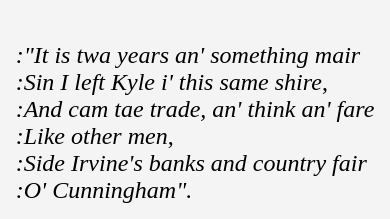<table cellpadding=10 border="0" align=center>
<tr>
<td bgcolor=#f4f4f4><br><em>:"It is twa years an' something mair</em><br>
<em>:Sin I left Kyle i' this same shire</em>,<br>
<em>:And cam tae trade, an' think an' fare</em><br>
<em>:Like other men</em>,<br> 
<em>:Side Irvine's banks and country fair</em><br> 
<em>:O' Cunningham".</em></td>
</tr>
</table>
